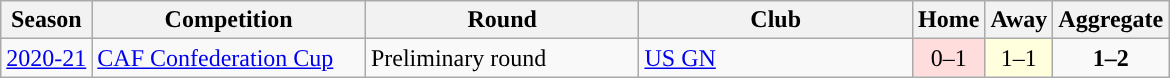<table class="wikitable">
<tr>
<th>Season</th>
<th width=175>Competition</th>
<th width=175>Round</th>
<th width=175>Club</th>
<th>Home</th>
<th>Away</th>
<th>Aggregate</th>
</tr>
<tr>
<td><a href='#'>2020-21</a></td>
<td><a href='#'>CAF Confederation Cup</a></td>
<td>Preliminary round</td>
<td> <a href='#'>US GN</a></td>
<td style="background:#fdd; text-align:center">0–1</td>
<td style="background:#ffd; text-align:center">1–1</td>
<td style="text-align:center;"><strong>1–2</strong></td>
</tr>
</table>
